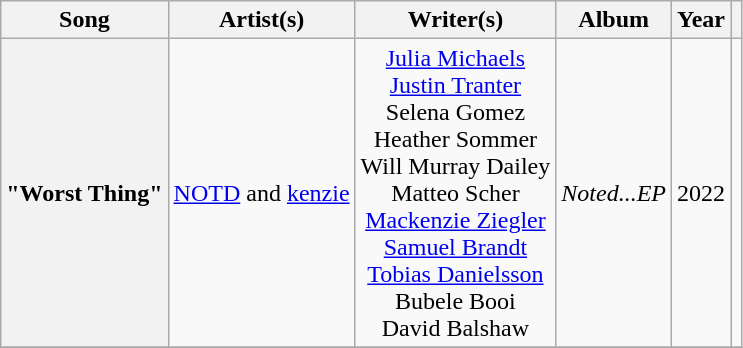<table class="wikitable sortable plainrowheaders" style="text-align:center;">
<tr>
<th scope="col">Song</th>
<th scope="col">Artist(s)</th>
<th scope="col" class="unsortable">Writer(s)</th>
<th scope="col" data-sort-type="text">Album</th>
<th scope="col">Year</th>
<th scope="col" class="unsortable"></th>
</tr>
<tr>
<th scope=row>"Worst Thing"</th>
<td><a href='#'>NOTD</a> and <a href='#'>kenzie</a></td>
<td><a href='#'>Julia Michaels</a><br><a href='#'>Justin Tranter</a><br>Selena Gomez<br>Heather Sommer<br>Will Murray Dailey<br>Matteo Scher<br><a href='#'>Mackenzie Ziegler</a><br><a href='#'>Samuel Brandt</a><br><a href='#'>Tobias Danielsson</a><br>Bubele Booi<br>David Balshaw</td>
<td><em>Noted...EP</em></td>
<td>2022</td>
<td></td>
</tr>
<tr>
</tr>
</table>
